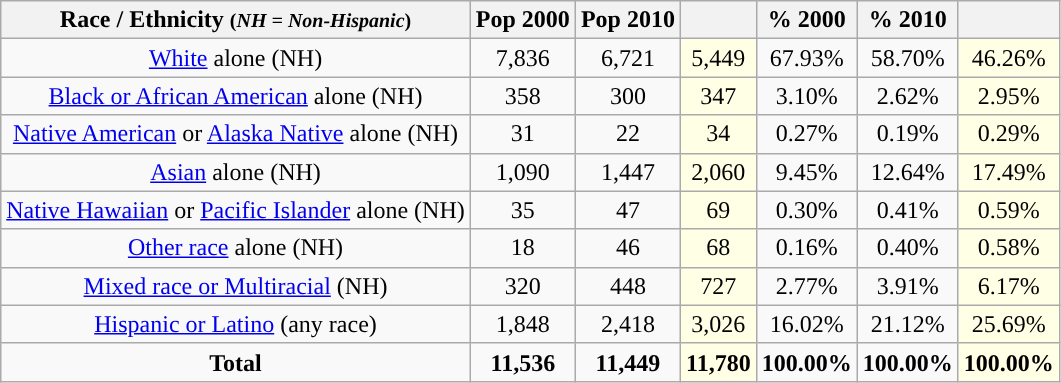<table class="wikitable" style="text-align:center;">
<tr>
<th>Race / Ethnicity <small>(<em>NH = Non-Hispanic</em>)</small></th>
<th>Pop 2000</th>
<th>Pop 2010</th>
<th></th>
<th>% 2000</th>
<th>% 2010</th>
<th></th>
</tr>
<tr>
<td><a href='#'>White</a> alone (NH)</td>
<td>7,836</td>
<td>6,721</td>
<td style='background: #ffffe6;'>5,449</td>
<td>67.93%</td>
<td>58.70%</td>
<td style='background: #ffffe6;'>46.26%</td>
</tr>
<tr>
<td><a href='#'>Black or African American</a> alone (NH)</td>
<td>358</td>
<td>300</td>
<td style='background: #ffffe6;'>347</td>
<td>3.10%</td>
<td>2.62%</td>
<td style='background: #ffffe6;'>2.95%</td>
</tr>
<tr>
<td><a href='#'>Native American</a> or <a href='#'>Alaska Native</a> alone (NH)</td>
<td>31</td>
<td>22</td>
<td style='background: #ffffe6;'>34</td>
<td>0.27%</td>
<td>0.19%</td>
<td style='background: #ffffe6;'>0.29%</td>
</tr>
<tr>
<td><a href='#'>Asian</a> alone (NH)</td>
<td>1,090</td>
<td>1,447</td>
<td style='background: #ffffe6;'>2,060</td>
<td>9.45%</td>
<td>12.64%</td>
<td style='background: #ffffe6;'>17.49%</td>
</tr>
<tr>
<td><a href='#'>Native Hawaiian</a> or <a href='#'>Pacific Islander</a> alone (NH)</td>
<td>35</td>
<td>47</td>
<td style='background: #ffffe6;'>69</td>
<td>0.30%</td>
<td>0.41%</td>
<td style='background: #ffffe6;'>0.59%</td>
</tr>
<tr>
<td><a href='#'>Other race</a> alone (NH)</td>
<td>18</td>
<td>46</td>
<td style='background: #ffffe6;'>68</td>
<td>0.16%</td>
<td>0.40%</td>
<td style='background: #ffffe6;'>0.58%</td>
</tr>
<tr>
<td><a href='#'>Mixed race or Multiracial</a> (NH)</td>
<td>320</td>
<td>448</td>
<td style='background: #ffffe6;'>727</td>
<td>2.77%</td>
<td>3.91%</td>
<td style='background: #ffffe6;'>6.17%</td>
</tr>
<tr>
<td><a href='#'>Hispanic or Latino</a> (any race)</td>
<td>1,848</td>
<td>2,418</td>
<td style='background: #ffffe6;'>3,026</td>
<td>16.02%</td>
<td>21.12%</td>
<td style='background: #ffffe6;'>25.69%</td>
</tr>
<tr>
<td><strong>Total</strong></td>
<td><strong>11,536</strong></td>
<td><strong>11,449</strong></td>
<td style='background: #ffffe6;'><strong>11,780</strong></td>
<td><strong>100.00%</strong></td>
<td><strong>100.00%</strong></td>
<td style='background: #ffffe6;'><strong>100.00%</strong></td>
</tr>
</table>
